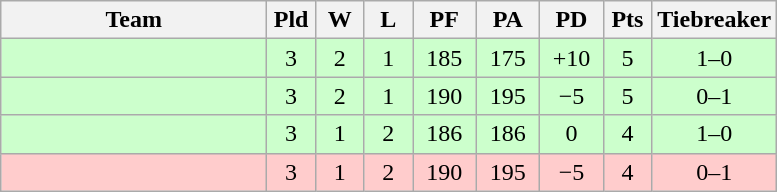<table class="wikitable" style="text-align:center;">
<tr>
<th width=170>Team</th>
<th width=25>Pld</th>
<th width=25>W</th>
<th width=25>L</th>
<th width=35>PF</th>
<th width=35>PA</th>
<th width=35>PD</th>
<th width=25>Pts</th>
<th width=50>Tiebreaker</th>
</tr>
<tr bgcolor=ccffcc>
<td align="left"></td>
<td>3</td>
<td>2</td>
<td>1</td>
<td>185</td>
<td>175</td>
<td>+10</td>
<td>5</td>
<td>1–0</td>
</tr>
<tr bgcolor=ccffcc>
<td align="left"></td>
<td>3</td>
<td>2</td>
<td>1</td>
<td>190</td>
<td>195</td>
<td>−5</td>
<td>5</td>
<td>0–1</td>
</tr>
<tr bgcolor=ccffcc>
<td align="left"></td>
<td>3</td>
<td>1</td>
<td>2</td>
<td>186</td>
<td>186</td>
<td>0</td>
<td>4</td>
<td>1–0</td>
</tr>
<tr bgcolor=ffcccc>
<td align="left"></td>
<td>3</td>
<td>1</td>
<td>2</td>
<td>190</td>
<td>195</td>
<td>−5</td>
<td>4</td>
<td>0–1</td>
</tr>
</table>
